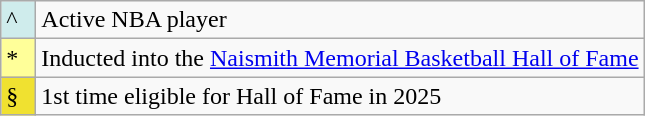<table class="wikitable">
<tr>
<td style="background:#CFECEC; width:1em">^</td>
<td>Active NBA player</td>
</tr>
<tr>
<td style="background:#FFFF99; width:1em">*</td>
<td>Inducted into the <a href='#'>Naismith Memorial Basketball Hall of Fame</a></td>
</tr>
<tr>
<td style="background:#F0E130; width:1em">§</td>
<td>1st time eligible for Hall of Fame in 2025</td>
</tr>
</table>
